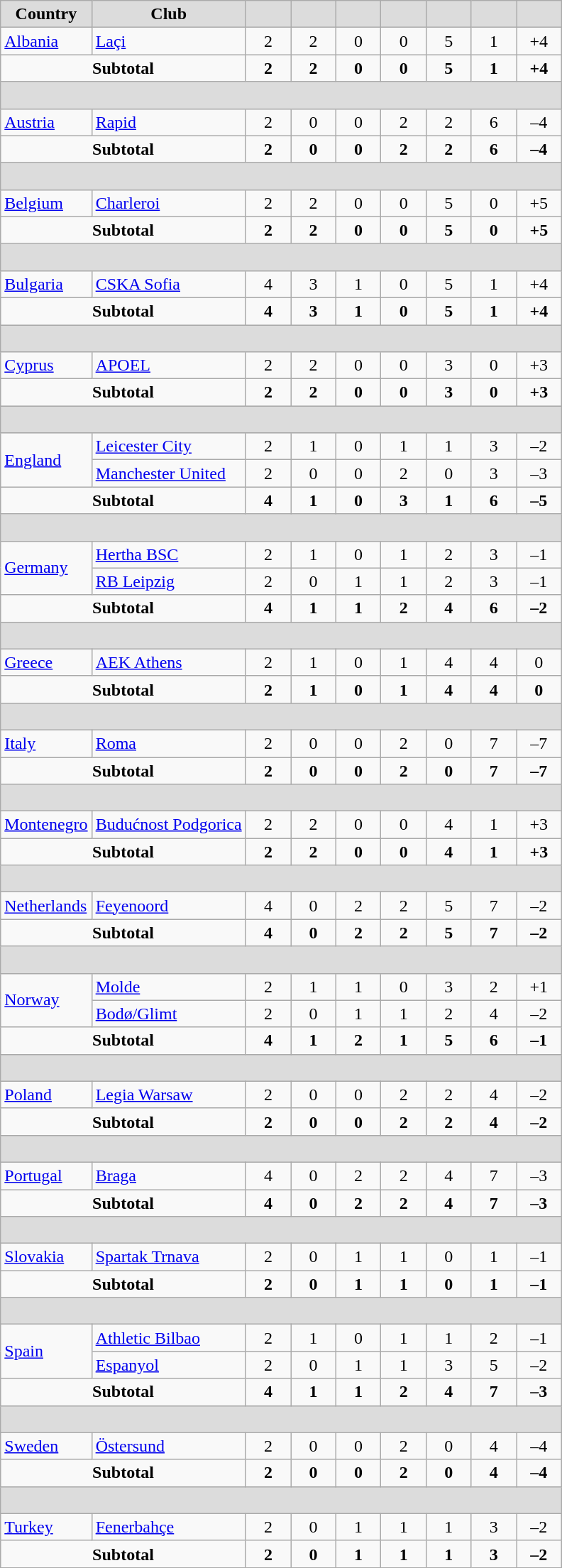<table class="wikitable" style="text-align: center;">
<tr>
<th style="background:#DCDCDC">Country</th>
<th style="background:#DCDCDC">Club</th>
<th width="35" style="background:#DCDCDC"></th>
<th width="35" style="background:#DCDCDC"></th>
<th width="35" style="background:#DCDCDC"></th>
<th width="35" style="background:#DCDCDC"></th>
<th width="35" style="background:#DCDCDC"></th>
<th width="35" style="background:#DCDCDC"></th>
<th width="35" style="background:#DCDCDC"></th>
</tr>
<tr>
<td align=left> <a href='#'>Albania</a></td>
<td align=left><a href='#'>Laçi</a></td>
<td>2</td>
<td>2</td>
<td>0</td>
<td>0</td>
<td>5</td>
<td>1</td>
<td>+4</td>
</tr>
<tr>
<td colspan=2 align-"center"><strong>Subtotal</strong></td>
<td><strong>2</strong></td>
<td><strong>2</strong></td>
<td><strong>0</strong></td>
<td><strong>0</strong></td>
<td><strong>5</strong></td>
<td><strong>1</strong></td>
<td><strong>+4</strong></td>
</tr>
<tr>
<th colspan=9 height="18" style="background:#DCDCDC"></th>
</tr>
<tr>
<td align=left> <a href='#'>Austria</a></td>
<td align=left><a href='#'>Rapid</a></td>
<td>2</td>
<td>0</td>
<td>0</td>
<td>2</td>
<td>2</td>
<td>6</td>
<td>–4</td>
</tr>
<tr>
<td colspan=2 align-"center"><strong>Subtotal</strong></td>
<td><strong>2</strong></td>
<td><strong>0</strong></td>
<td><strong>0</strong></td>
<td><strong>2</strong></td>
<td><strong>2</strong></td>
<td><strong>6</strong></td>
<td><strong>–4</strong></td>
</tr>
<tr>
<th colspan=9 height="18" style="background:#DCDCDC"></th>
</tr>
<tr>
<td align=left> <a href='#'>Belgium</a></td>
<td align=left><a href='#'>Charleroi</a></td>
<td>2</td>
<td>2</td>
<td>0</td>
<td>0</td>
<td>5</td>
<td>0</td>
<td>+5</td>
</tr>
<tr>
<td colspan=2 align-"center"><strong>Subtotal</strong></td>
<td><strong>2</strong></td>
<td><strong>2</strong></td>
<td><strong>0</strong></td>
<td><strong>0</strong></td>
<td><strong>5</strong></td>
<td><strong>0</strong></td>
<td><strong>+5</strong></td>
</tr>
<tr>
<th colspan=9 height="18" style="background:#DCDCDC"></th>
</tr>
<tr>
<td align=left> <a href='#'>Bulgaria</a></td>
<td align=left><a href='#'>CSKA Sofia</a></td>
<td>4</td>
<td>3</td>
<td>1</td>
<td>0</td>
<td>5</td>
<td>1</td>
<td>+4</td>
</tr>
<tr>
<td colspan=2 align-"center"><strong>Subtotal</strong></td>
<td><strong>4</strong></td>
<td><strong>3</strong></td>
<td><strong>1</strong></td>
<td><strong>0</strong></td>
<td><strong>5</strong></td>
<td><strong>1</strong></td>
<td><strong>+4</strong></td>
</tr>
<tr>
<th colspan=9 height="18" style="background:#DCDCDC"></th>
</tr>
<tr>
<td align=left> <a href='#'>Cyprus</a></td>
<td align=left><a href='#'>APOEL</a></td>
<td>2</td>
<td>2</td>
<td>0</td>
<td>0</td>
<td>3</td>
<td>0</td>
<td>+3</td>
</tr>
<tr>
<td colspan=2 align-"center"><strong>Subtotal</strong></td>
<td><strong>2</strong></td>
<td><strong>2</strong></td>
<td><strong>0</strong></td>
<td><strong>0</strong></td>
<td><strong>3</strong></td>
<td><strong>0</strong></td>
<td><strong>+3</strong></td>
</tr>
<tr>
<th colspan=9 height="18" style="background:#DCDCDC"></th>
</tr>
<tr>
<td rowspan=2 align=left> <a href='#'>England</a></td>
<td align=left><a href='#'>Leicester City</a></td>
<td>2</td>
<td>1</td>
<td>0</td>
<td>1</td>
<td>1</td>
<td>3</td>
<td>–2</td>
</tr>
<tr>
<td align=left><a href='#'>Manchester United</a></td>
<td>2</td>
<td>0</td>
<td>0</td>
<td>2</td>
<td>0</td>
<td>3</td>
<td>–3</td>
</tr>
<tr>
<td colspan=2 align-"center"><strong>Subtotal</strong></td>
<td><strong>4</strong></td>
<td><strong>1</strong></td>
<td><strong>0</strong></td>
<td><strong>3</strong></td>
<td><strong>1</strong></td>
<td><strong>6</strong></td>
<td><strong>–5</strong></td>
</tr>
<tr>
<th colspan=9 height="18" style="background:#DCDCDC"></th>
</tr>
<tr>
<td rowspan=2 align=left> <a href='#'>Germany</a></td>
<td align=left><a href='#'>Hertha BSC</a></td>
<td>2</td>
<td>1</td>
<td>0</td>
<td>1</td>
<td>2</td>
<td>3</td>
<td>–1</td>
</tr>
<tr>
<td align=left><a href='#'>RB Leipzig</a></td>
<td>2</td>
<td>0</td>
<td>1</td>
<td>1</td>
<td>2</td>
<td>3</td>
<td>–1</td>
</tr>
<tr>
<td colspan=2 align-"center"><strong>Subtotal</strong></td>
<td><strong>4</strong></td>
<td><strong>1</strong></td>
<td><strong>1</strong></td>
<td><strong>2</strong></td>
<td><strong>4</strong></td>
<td><strong>6</strong></td>
<td><strong>–2</strong></td>
</tr>
<tr>
<th colspan=9 height="18" style="background:#DCDCDC"></th>
</tr>
<tr>
<td align=left> <a href='#'>Greece</a></td>
<td align=left><a href='#'>AEK Athens</a></td>
<td>2</td>
<td>1</td>
<td>0</td>
<td>1</td>
<td>4</td>
<td>4</td>
<td>0</td>
</tr>
<tr>
<td colspan=2 align-"center"><strong>Subtotal</strong></td>
<td><strong>2</strong></td>
<td><strong>1</strong></td>
<td><strong>0</strong></td>
<td><strong>1</strong></td>
<td><strong>4</strong></td>
<td><strong>4</strong></td>
<td><strong>0</strong></td>
</tr>
<tr>
<th colspan=9 height="18" style="background:#DCDCDC"></th>
</tr>
<tr>
<td align=left> <a href='#'>Italy</a></td>
<td align=left><a href='#'>Roma</a></td>
<td>2</td>
<td>0</td>
<td>0</td>
<td>2</td>
<td>0</td>
<td>7</td>
<td>–7</td>
</tr>
<tr>
<td colspan=2 align-"center"><strong>Subtotal</strong></td>
<td><strong>2</strong></td>
<td><strong>0</strong></td>
<td><strong>0</strong></td>
<td><strong>2</strong></td>
<td><strong>0</strong></td>
<td><strong>7</strong></td>
<td><strong>–7</strong></td>
</tr>
<tr>
<th colspan=9 height="18" style="background:#DCDCDC"></th>
</tr>
<tr>
<td align=left> <a href='#'>Montenegro</a></td>
<td align=left><a href='#'>Budućnost Podgorica</a></td>
<td>2</td>
<td>2</td>
<td>0</td>
<td>0</td>
<td>4</td>
<td>1</td>
<td>+3</td>
</tr>
<tr>
<td colspan=2 align-"center"><strong>Subtotal</strong></td>
<td><strong>2</strong></td>
<td><strong>2</strong></td>
<td><strong>0</strong></td>
<td><strong>0</strong></td>
<td><strong>4</strong></td>
<td><strong>1</strong></td>
<td><strong>+3</strong></td>
</tr>
<tr>
<th colspan=9 height="18" style="background:#DCDCDC"></th>
</tr>
<tr>
<td align=left> <a href='#'>Netherlands</a></td>
<td align=left><a href='#'>Feyenoord</a></td>
<td>4</td>
<td>0</td>
<td>2</td>
<td>2</td>
<td>5</td>
<td>7</td>
<td>–2</td>
</tr>
<tr>
<td colspan=2 align-"center"><strong>Subtotal</strong></td>
<td><strong>4</strong></td>
<td><strong>0</strong></td>
<td><strong>2</strong></td>
<td><strong>2</strong></td>
<td><strong>5</strong></td>
<td><strong>7</strong></td>
<td><strong>–2</strong></td>
</tr>
<tr>
<th colspan=9 height="18" style="background:#DCDCDC"></th>
</tr>
<tr>
<td rowspan=2 align=left> <a href='#'>Norway</a></td>
<td align=left><a href='#'>Molde</a></td>
<td>2</td>
<td>1</td>
<td>1</td>
<td>0</td>
<td>3</td>
<td>2</td>
<td>+1</td>
</tr>
<tr>
<td align=left><a href='#'>Bodø/Glimt</a></td>
<td>2</td>
<td>0</td>
<td>1</td>
<td>1</td>
<td>2</td>
<td>4</td>
<td>–2</td>
</tr>
<tr>
<td colspan=2 align-"center"><strong>Subtotal</strong></td>
<td><strong>4</strong></td>
<td><strong>1</strong></td>
<td><strong>2</strong></td>
<td><strong>1</strong></td>
<td><strong>5</strong></td>
<td><strong>6</strong></td>
<td><strong>–1</strong></td>
</tr>
<tr>
<th colspan=9 height="18" style="background:#DCDCDC"></th>
</tr>
<tr>
<td align=left> <a href='#'>Poland</a></td>
<td align=left><a href='#'>Legia Warsaw</a></td>
<td>2</td>
<td>0</td>
<td>0</td>
<td>2</td>
<td>2</td>
<td>4</td>
<td>–2</td>
</tr>
<tr>
<td colspan=2 align-"center"><strong>Subtotal</strong></td>
<td><strong>2</strong></td>
<td><strong>0</strong></td>
<td><strong>0</strong></td>
<td><strong>2</strong></td>
<td><strong>2</strong></td>
<td><strong>4</strong></td>
<td><strong>–2</strong></td>
</tr>
<tr>
<th colspan=9 height="18" style="background:#DCDCDC"></th>
</tr>
<tr>
<td align=left> <a href='#'>Portugal</a></td>
<td align=left><a href='#'>Braga</a></td>
<td>4</td>
<td>0</td>
<td>2</td>
<td>2</td>
<td>4</td>
<td>7</td>
<td>–3</td>
</tr>
<tr>
<td colspan=2 align-"center"><strong>Subtotal</strong></td>
<td><strong>4</strong></td>
<td><strong>0</strong></td>
<td><strong>2</strong></td>
<td><strong>2</strong></td>
<td><strong>4</strong></td>
<td><strong>7</strong></td>
<td><strong>–3</strong></td>
</tr>
<tr>
<th colspan=9 height="18" style="background:#DCDCDC"></th>
</tr>
<tr>
<td align=left> <a href='#'>Slovakia</a></td>
<td align=left><a href='#'>Spartak Trnava</a></td>
<td>2</td>
<td>0</td>
<td>1</td>
<td>1</td>
<td>0</td>
<td>1</td>
<td>–1</td>
</tr>
<tr>
<td colspan=2 align-"center"><strong>Subtotal</strong></td>
<td><strong>2</strong></td>
<td><strong>0</strong></td>
<td><strong>1</strong></td>
<td><strong>1</strong></td>
<td><strong>0</strong></td>
<td><strong>1</strong></td>
<td><strong>–1</strong></td>
</tr>
<tr>
<th colspan=9 height="18" style="background:#DCDCDC"></th>
</tr>
<tr>
<td rowspan=2 align=left> <a href='#'>Spain</a></td>
<td align=left><a href='#'>Athletic Bilbao</a></td>
<td>2</td>
<td>1</td>
<td>0</td>
<td>1</td>
<td>1</td>
<td>2</td>
<td>–1</td>
</tr>
<tr>
<td align=left><a href='#'>Espanyol</a></td>
<td>2</td>
<td>0</td>
<td>1</td>
<td>1</td>
<td>3</td>
<td>5</td>
<td>–2</td>
</tr>
<tr>
<td colspan=2 align-"center"><strong>Subtotal</strong></td>
<td><strong>4</strong></td>
<td><strong>1</strong></td>
<td><strong>1</strong></td>
<td><strong>2</strong></td>
<td><strong>4</strong></td>
<td><strong>7</strong></td>
<td><strong>–3</strong></td>
</tr>
<tr>
<th colspan=9 height="18" style="background:#DCDCDC"></th>
</tr>
<tr>
<td align=left> <a href='#'>Sweden</a></td>
<td align=left><a href='#'>Östersund</a></td>
<td>2</td>
<td>0</td>
<td>0</td>
<td>2</td>
<td>0</td>
<td>4</td>
<td>–4</td>
</tr>
<tr>
<td colspan=2 align-"center"><strong>Subtotal</strong></td>
<td><strong>2</strong></td>
<td><strong>0</strong></td>
<td><strong>0</strong></td>
<td><strong>2</strong></td>
<td><strong>0</strong></td>
<td><strong>4</strong></td>
<td><strong>–4</strong></td>
</tr>
<tr>
<th colspan=9 height="18" style="background:#DCDCDC"></th>
</tr>
<tr>
<td align=left> <a href='#'>Turkey</a></td>
<td align=left><a href='#'>Fenerbahçe</a></td>
<td>2</td>
<td>0</td>
<td>1</td>
<td>1</td>
<td>1</td>
<td>3</td>
<td>–2</td>
</tr>
<tr>
<td colspan=2 align-"center"><strong>Subtotal</strong></td>
<td><strong>2</strong></td>
<td><strong>0</strong></td>
<td><strong>1</strong></td>
<td><strong>1</strong></td>
<td><strong>1</strong></td>
<td><strong>3</strong></td>
<td><strong>–2</strong></td>
</tr>
</table>
